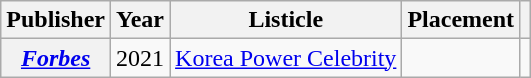<table class="wikitable plainrowheaders sortable" style="margin-right: 0;">
<tr>
<th scope="col">Publisher</th>
<th scope="col">Year</th>
<th scope="col">Listicle</th>
<th scope="col">Placement</th>
<th scope="col" class="unsortable"></th>
</tr>
<tr>
<th scope="row"><em><a href='#'>Forbes</a></em></th>
<td>2021</td>
<td><a href='#'>Korea Power Celebrity</a></td>
<td></td>
<td style="text-align:center;"></td>
</tr>
</table>
